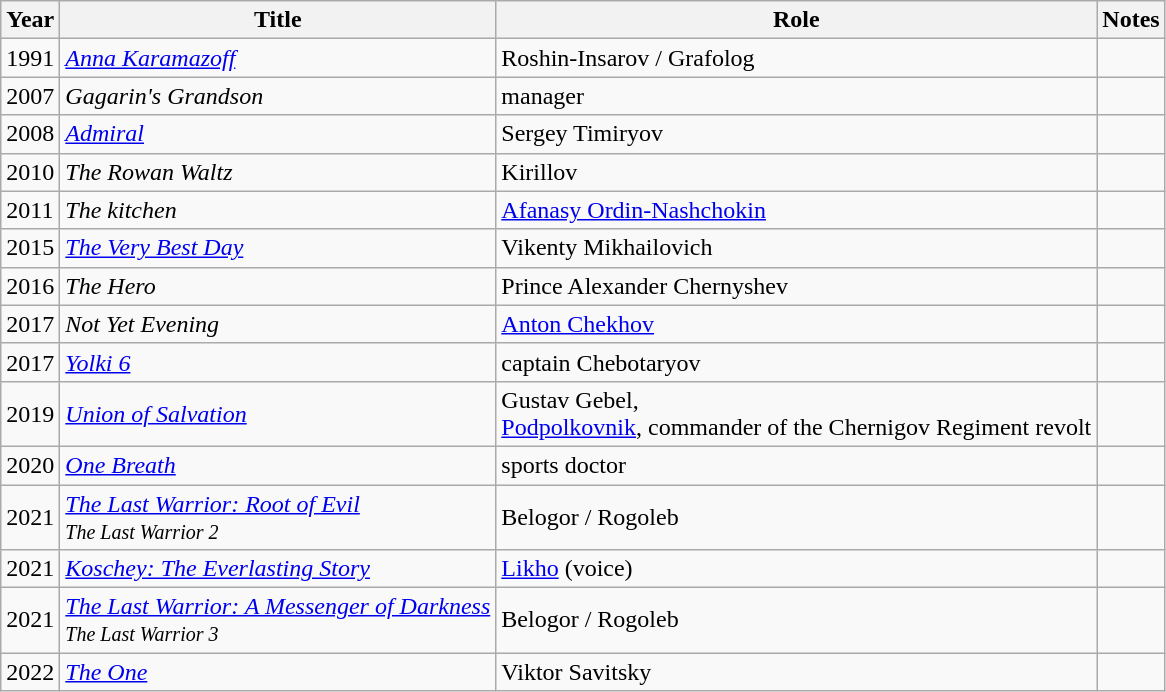<table class="wikitable sortable">
<tr>
<th>Year</th>
<th>Title</th>
<th>Role</th>
<th>Notes</th>
</tr>
<tr>
<td>1991</td>
<td><em><a href='#'>Anna Karamazoff</a></em></td>
<td>Roshin-Insarov / Grafolog</td>
<td></td>
</tr>
<tr>
<td>2007</td>
<td><em>Gagarin's Grandson</em></td>
<td>manager</td>
<td></td>
</tr>
<tr>
<td>2008</td>
<td><em><a href='#'>Admiral</a></em></td>
<td>Sergey Timiryov</td>
<td></td>
</tr>
<tr>
<td>2010</td>
<td><em>The Rowan Waltz</em></td>
<td>Kirillov</td>
<td></td>
</tr>
<tr>
<td>2011</td>
<td><em>The kitchen</em></td>
<td><a href='#'>Afanasy Ordin-Nashchokin</a></td>
<td></td>
</tr>
<tr>
<td>2015</td>
<td><em><a href='#'>The Very Best Day</a></em></td>
<td>Vikenty Mikhailovich</td>
<td></td>
</tr>
<tr>
<td>2016</td>
<td><em>The Hero</em></td>
<td>Prince Alexander Chernyshev</td>
<td></td>
</tr>
<tr>
<td>2017</td>
<td><em>Not Yet Evening</em></td>
<td><a href='#'>Anton Chekhov</a></td>
<td></td>
</tr>
<tr>
<td>2017</td>
<td><em><a href='#'>Yolki 6</a></em></td>
<td>captain Chebotaryov</td>
<td></td>
</tr>
<tr>
<td>2019</td>
<td><em><a href='#'>Union of Salvation</a></em></td>
<td>Gustav Gebel,<br> <a href='#'>Podpolkovnik</a>, commander of the Chernigov Regiment revolt</td>
<td></td>
</tr>
<tr>
<td>2020</td>
<td><em><a href='#'>One Breath</a></em></td>
<td>sports doctor</td>
<td></td>
</tr>
<tr>
<td>2021</td>
<td><em><a href='#'>The Last Warrior: Root of Evil</a></em> <br> <small><em>The Last Warrior 2</em></small></td>
<td>Belogor / Rogoleb</td>
<td></td>
</tr>
<tr>
<td>2021</td>
<td><em><a href='#'>Koschey: The Everlasting Story</a></em></td>
<td><a href='#'>Likho</a> (voice)</td>
<td></td>
</tr>
<tr>
<td>2021</td>
<td><em><a href='#'>The Last Warrior: A Messenger of Darkness</a></em> <br> <small><em>The Last Warrior 3</em></small></td>
<td>Belogor / Rogoleb</td>
<td></td>
</tr>
<tr>
<td>2022</td>
<td><em><a href='#'>The One</a></em></td>
<td>Viktor Savitsky</td>
<td></td>
</tr>
</table>
